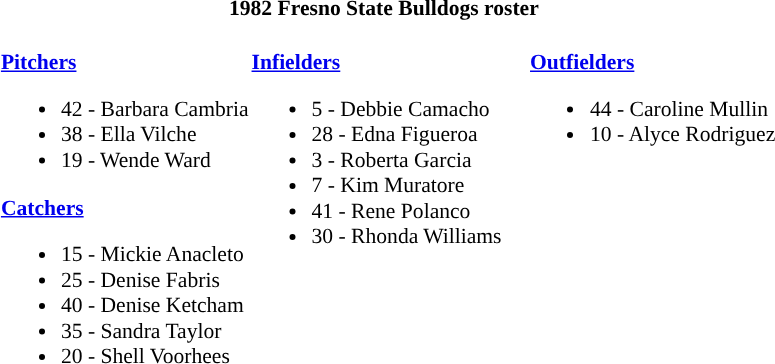<table class="toccolours" style="border-collapse:collapse; font-size:90%;">
<tr>
<th colspan=9>1982 Fresno State Bulldogs roster</th>
</tr>
<tr>
<td width="03"> </td>
<td valign="top"><br><strong><a href='#'>Pitchers</a></strong><ul><li>42 - Barbara Cambria</li><li>38 - Ella Vilche</li><li>19 - Wende Ward</li></ul><strong><a href='#'>Catchers</a></strong><ul><li>15 - Mickie Anacleto</li><li>25 - Denise Fabris</li><li>40 - Denise Ketcham</li><li>35 - Sandra Taylor</li><li>20 - Shell Voorhees</li></ul></td>
<td valign="top"><br><strong><a href='#'>Infielders</a></strong><ul><li>5 - Debbie Camacho</li><li>28 - Edna Figueroa</li><li>3 - Roberta Garcia</li><li>7 - Kim Muratore</li><li>41 - Rene Polanco</li><li>30 - Rhonda Williams</li></ul></td>
<td width="15"> </td>
<td valign="top"><br><strong><a href='#'>Outfielders</a></strong><ul><li>44 - Caroline Mullin</li><li>10 - Alyce Rodriguez</li></ul></td>
</tr>
</table>
